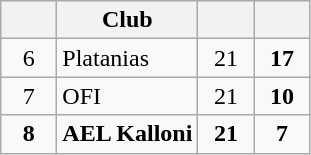<table class="wikitable" style="text-align:center">
<tr>
<th width=30></th>
<th>Club</th>
<th width=30></th>
<th width=30></th>
</tr>
<tr>
<td>6</td>
<td align=left>Platanias</td>
<td>21</td>
<td><strong>17</strong></td>
</tr>
<tr>
<td>7</td>
<td align=left>OFI</td>
<td>21</td>
<td><strong>10</strong></td>
</tr>
<tr>
<td><strong>8</strong></td>
<td align=left><strong>AEL Kalloni</strong></td>
<td><strong>21</strong></td>
<td><strong>7</strong></td>
</tr>
</table>
